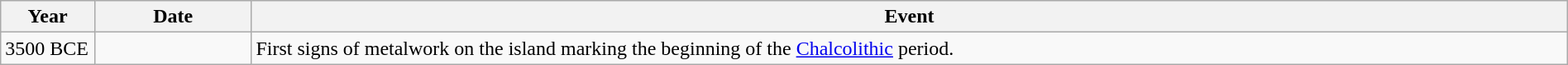<table class="wikitable" width="100%">
<tr>
<th style="width:6%">Year</th>
<th style="width:10%">Date</th>
<th>Event</th>
</tr>
<tr>
<td>3500 BCE</td>
<td></td>
<td>First signs of metalwork on the island marking the beginning of the <a href='#'>Chalcolithic</a> period.</td>
</tr>
</table>
